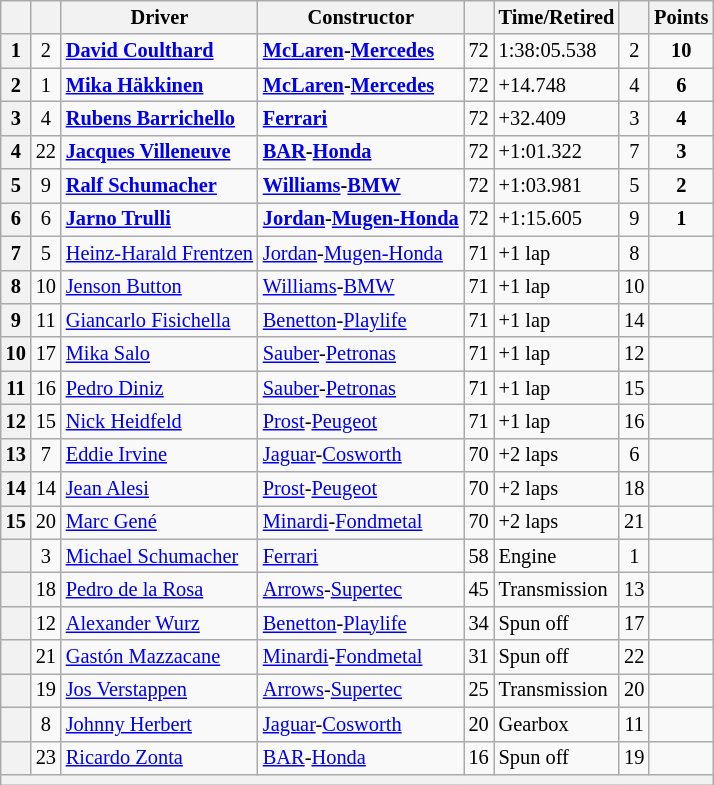<table class="wikitable sortable" style="font-size: 85%;">
<tr>
<th scope="col"></th>
<th scope="col"></th>
<th scope="col">Driver</th>
<th scope="col">Constructor</th>
<th scope="col" class="unsortable"></th>
<th scope="col" class="unsortable">Time/Retired</th>
<th scope="col"></th>
<th scope="col">Points</th>
</tr>
<tr>
<th scope="row">1</th>
<td align="center">2</td>
<td data-sort-value="COU"> <strong><a href='#'>David Coulthard</a></strong></td>
<td><strong><a href='#'>McLaren</a>-<a href='#'>Mercedes</a></strong></td>
<td align="center">72</td>
<td>1:38:05.538</td>
<td align="center">2</td>
<td align="center"><strong>10</strong></td>
</tr>
<tr>
<th scope="row">2</th>
<td align="center">1</td>
<td data-sort-value="HAK"> <strong><a href='#'>Mika Häkkinen</a></strong></td>
<td><strong><a href='#'>McLaren</a>-<a href='#'>Mercedes</a></strong></td>
<td align="center">72</td>
<td>+14.748</td>
<td align="center">4</td>
<td align="center"><strong>6</strong></td>
</tr>
<tr>
<th scope="row">3</th>
<td align="center">4</td>
<td data-sort-value="BAR"> <strong><a href='#'>Rubens Barrichello</a></strong></td>
<td><strong><a href='#'>Ferrari</a></strong></td>
<td align="center">72</td>
<td>+32.409</td>
<td align="center">3</td>
<td align="center"><strong>4</strong></td>
</tr>
<tr>
<th scope="row">4</th>
<td align="center">22</td>
<td data-sort-value="VIL"> <strong><a href='#'>Jacques Villeneuve</a></strong></td>
<td><strong><a href='#'>BAR</a>-<a href='#'>Honda</a></strong></td>
<td align="center">72</td>
<td>+1:01.322</td>
<td align="center">7</td>
<td align="center"><strong>3</strong></td>
</tr>
<tr>
<th scope="row">5</th>
<td align="center">9</td>
<td data-sort-value="SCH2"> <strong><a href='#'>Ralf Schumacher</a></strong></td>
<td><strong><a href='#'>Williams</a>-<a href='#'>BMW</a></strong></td>
<td align="center">72</td>
<td>+1:03.981</td>
<td align="center">5</td>
<td align="center"><strong>2</strong></td>
</tr>
<tr>
<th scope="row">6</th>
<td align="center">6</td>
<td data-sort-value="TRU"> <strong><a href='#'>Jarno Trulli</a></strong></td>
<td><strong><a href='#'>Jordan</a>-<a href='#'>Mugen-Honda</a></strong></td>
<td align="center">72</td>
<td>+1:15.605</td>
<td align="center">9</td>
<td align="center"><strong>1</strong></td>
</tr>
<tr>
<th scope="row">7</th>
<td align="center">5</td>
<td data-sort-value="FRE"> <a href='#'>Heinz-Harald Frentzen</a></td>
<td><a href='#'>Jordan</a>-<a href='#'>Mugen-Honda</a></td>
<td align="center">71</td>
<td>+1 lap</td>
<td align="center">8</td>
<td> </td>
</tr>
<tr>
<th scope="row">8</th>
<td align="center">10</td>
<td data-sort-value="BUT"> <a href='#'>Jenson Button</a></td>
<td><a href='#'>Williams</a>-<a href='#'>BMW</a></td>
<td align="center">71</td>
<td>+1 lap</td>
<td align="center">10</td>
<td> </td>
</tr>
<tr>
<th scope="row">9</th>
<td align="center">11</td>
<td data-sort-value="FIS"> <a href='#'>Giancarlo Fisichella</a></td>
<td><a href='#'>Benetton</a>-<a href='#'>Playlife</a></td>
<td align="center">71</td>
<td>+1 lap</td>
<td align="center">14</td>
<td> </td>
</tr>
<tr>
<th scope="row">10</th>
<td align="center">17</td>
<td data-sort-value="SAL"> <a href='#'>Mika Salo</a></td>
<td><a href='#'>Sauber</a>-<a href='#'>Petronas</a></td>
<td align="center">71</td>
<td>+1 lap</td>
<td align="center">12</td>
<td> </td>
</tr>
<tr>
<th scope="row">11</th>
<td align="center">16</td>
<td data-sort-value="DIN"> <a href='#'>Pedro Diniz</a></td>
<td><a href='#'>Sauber</a>-<a href='#'>Petronas</a></td>
<td align="center">71</td>
<td>+1 lap</td>
<td align="center">15</td>
<td> </td>
</tr>
<tr>
<th scope="row">12</th>
<td align="center">15</td>
<td data-sort-value="HEI"> <a href='#'>Nick Heidfeld</a></td>
<td><a href='#'>Prost</a>-<a href='#'>Peugeot</a></td>
<td align="center">71</td>
<td>+1 lap</td>
<td align="center">16</td>
<td> </td>
</tr>
<tr>
<th scope="row">13</th>
<td align="center">7</td>
<td data-sort-value="IRV"> <a href='#'>Eddie Irvine</a></td>
<td><a href='#'>Jaguar</a>-<a href='#'>Cosworth</a></td>
<td align="center">70</td>
<td>+2 laps</td>
<td align="center">6</td>
<td> </td>
</tr>
<tr>
<th scope="row">14</th>
<td align="center">14</td>
<td data-sort-value="ALE"> <a href='#'>Jean Alesi</a></td>
<td><a href='#'>Prost</a>-<a href='#'>Peugeot</a></td>
<td align="center">70</td>
<td>+2 laps</td>
<td align="center">18</td>
<td> </td>
</tr>
<tr>
<th scope="row">15</th>
<td align="center">20</td>
<td data-sort-value="GEN"> <a href='#'>Marc Gené</a></td>
<td><a href='#'>Minardi</a>-<a href='#'>Fondmetal</a></td>
<td align="center">70</td>
<td>+2 laps</td>
<td align="center">21</td>
<td> </td>
</tr>
<tr>
<th scope="row" data-sort-value="16"></th>
<td align="center">3</td>
<td data-sort-value="SCH!"> <a href='#'>Michael Schumacher</a></td>
<td><a href='#'>Ferrari</a></td>
<td align="center">58</td>
<td>Engine</td>
<td align="center">1</td>
<td> </td>
</tr>
<tr>
<th scope="row" data-sort-value="17"></th>
<td align="center">18</td>
<td data-sort-value="DEL"> <a href='#'>Pedro de la Rosa</a></td>
<td><a href='#'>Arrows</a>-<a href='#'>Supertec</a></td>
<td align="center">45</td>
<td>Transmission</td>
<td align="center">13</td>
<td> </td>
</tr>
<tr>
<th scope="row" data-sort-value="18"></th>
<td align="center">12</td>
<td data-sort-value="WUR"> <a href='#'>Alexander Wurz</a></td>
<td><a href='#'>Benetton</a>-<a href='#'>Playlife</a></td>
<td align="center">34</td>
<td>Spun off</td>
<td align="center">17</td>
<td> </td>
</tr>
<tr>
<th scope="row"  data-sort-value="19"></th>
<td align="center">21</td>
<td data-sort-value="MAZ"> <a href='#'>Gastón Mazzacane</a></td>
<td><a href='#'>Minardi</a>-<a href='#'>Fondmetal</a></td>
<td align="center">31</td>
<td>Spun off</td>
<td align="center">22</td>
<td> </td>
</tr>
<tr>
<th scope="row"  data-sort-value="20"></th>
<td align="center">19</td>
<td data-sort-value="VER"> <a href='#'>Jos Verstappen</a></td>
<td><a href='#'>Arrows</a>-<a href='#'>Supertec</a></td>
<td align="center">25</td>
<td>Transmission</td>
<td align="center">20</td>
<td> </td>
</tr>
<tr>
<th scope="row"  data-sort-value="21"></th>
<td align="center">8</td>
<td data-sort-value="HER"> <a href='#'>Johnny Herbert</a></td>
<td><a href='#'>Jaguar</a>-<a href='#'>Cosworth</a></td>
<td align="center">20</td>
<td>Gearbox</td>
<td align="center">11</td>
<td> </td>
</tr>
<tr>
<th scope="row"  data-sort-value="22"></th>
<td align="center">23</td>
<td data-sort-value="ZON"> <a href='#'>Ricardo Zonta</a></td>
<td><a href='#'>BAR</a>-<a href='#'>Honda</a></td>
<td align="center">16</td>
<td>Spun off</td>
<td align="center">19</td>
<td> </td>
</tr>
<tr class="sortbottom">
<th colspan="8"></th>
</tr>
</table>
